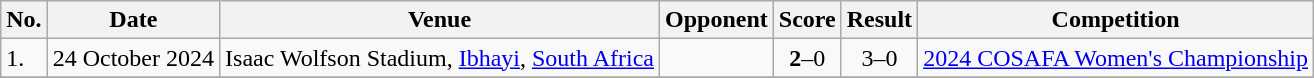<table class="wikitable">
<tr>
<th>No.</th>
<th>Date</th>
<th>Venue</th>
<th>Opponent</th>
<th>Score</th>
<th>Result</th>
<th>Competition</th>
</tr>
<tr>
<td>1.</td>
<td>24 October 2024</td>
<td>Isaac Wolfson Stadium, <a href='#'>Ibhayi</a>, <a href='#'>South Africa</a></td>
<td></td>
<td align="center"><strong>2</strong>–0</td>
<td align="center">3–0</td>
<td><a href='#'>2024 COSAFA Women's Championship</a></td>
</tr>
<tr>
</tr>
</table>
